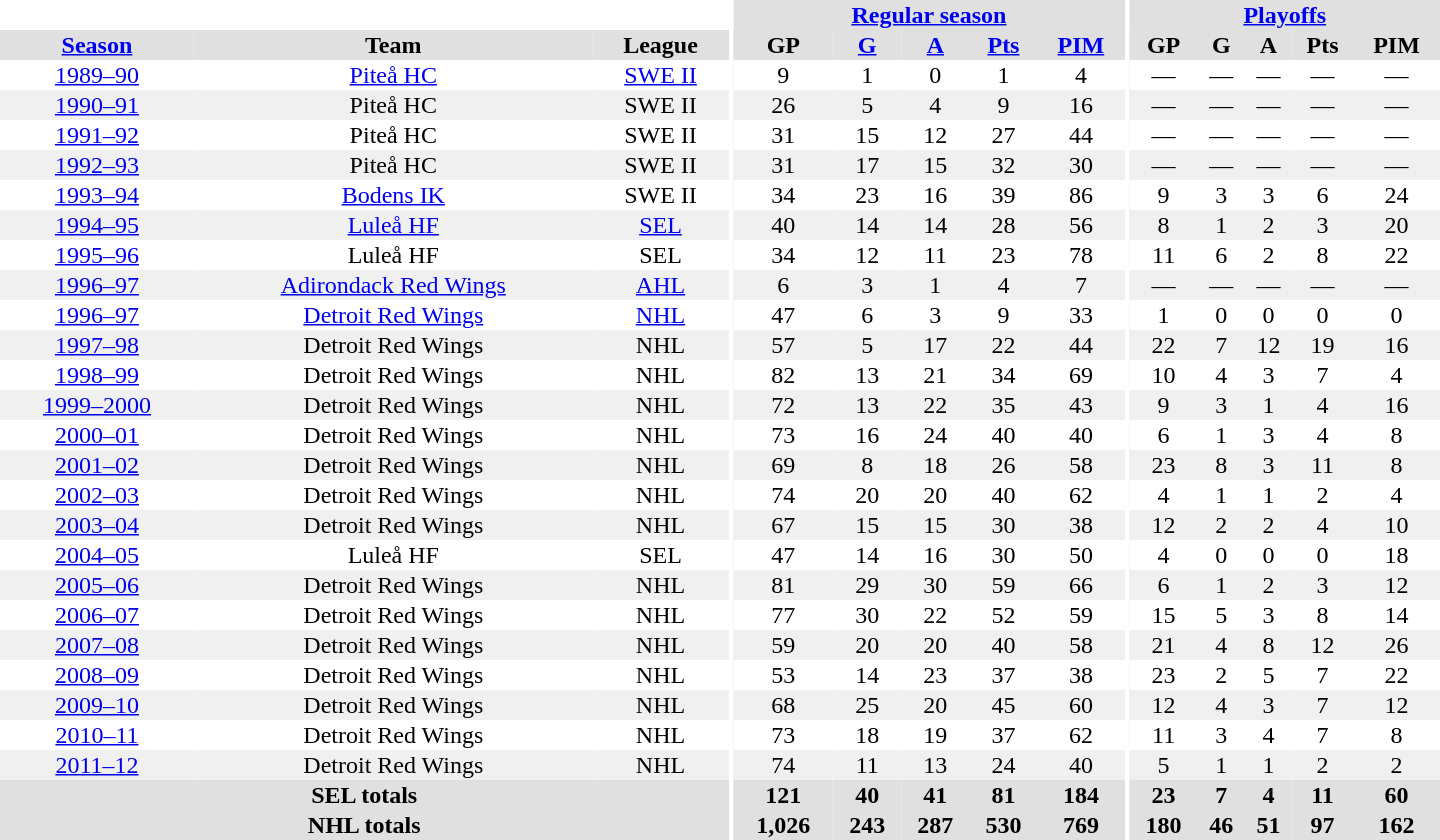<table border="0" cellpadding="1" cellspacing="0" style="text-align:center; width:60em">
<tr bgcolor="#e0e0e0">
<th colspan="3" bgcolor="#ffffff"></th>
<th rowspan="99" bgcolor="#ffffff"></th>
<th colspan="5"><a href='#'>Regular season</a></th>
<th rowspan="99" bgcolor="#ffffff"></th>
<th colspan="5"><a href='#'>Playoffs</a></th>
</tr>
<tr bgcolor="#e0e0e0">
<th><a href='#'>Season</a></th>
<th>Team</th>
<th>League</th>
<th>GP</th>
<th><a href='#'>G</a></th>
<th><a href='#'>A</a></th>
<th><a href='#'>Pts</a></th>
<th><a href='#'>PIM</a></th>
<th>GP</th>
<th>G</th>
<th>A</th>
<th>Pts</th>
<th>PIM</th>
</tr>
<tr>
<td><a href='#'>1989–90</a></td>
<td><a href='#'>Piteå HC</a></td>
<td><a href='#'>SWE II</a></td>
<td>9</td>
<td>1</td>
<td>0</td>
<td>1</td>
<td>4</td>
<td>—</td>
<td>—</td>
<td>—</td>
<td>—</td>
<td>—</td>
</tr>
<tr bgcolor="#f0f0f0">
<td><a href='#'>1990–91</a></td>
<td>Piteå HC</td>
<td>SWE II</td>
<td>26</td>
<td>5</td>
<td>4</td>
<td>9</td>
<td>16</td>
<td>—</td>
<td>—</td>
<td>—</td>
<td>—</td>
<td>—</td>
</tr>
<tr>
<td><a href='#'>1991–92</a></td>
<td>Piteå HC</td>
<td>SWE II</td>
<td>31</td>
<td>15</td>
<td>12</td>
<td>27</td>
<td>44</td>
<td>—</td>
<td>—</td>
<td>—</td>
<td>—</td>
<td>—</td>
</tr>
<tr bgcolor="#f0f0f0">
<td><a href='#'>1992–93</a></td>
<td>Piteå HC</td>
<td>SWE II</td>
<td>31</td>
<td>17</td>
<td>15</td>
<td>32</td>
<td>30</td>
<td>—</td>
<td>—</td>
<td>—</td>
<td>—</td>
<td>—</td>
</tr>
<tr>
<td><a href='#'>1993–94</a></td>
<td><a href='#'>Bodens IK</a></td>
<td>SWE II</td>
<td>34</td>
<td>23</td>
<td>16</td>
<td>39</td>
<td>86</td>
<td>9</td>
<td>3</td>
<td>3</td>
<td>6</td>
<td>24</td>
</tr>
<tr bgcolor="#f0f0f0">
<td><a href='#'>1994–95</a></td>
<td><a href='#'>Luleå HF</a></td>
<td><a href='#'>SEL</a></td>
<td>40</td>
<td>14</td>
<td>14</td>
<td>28</td>
<td>56</td>
<td>8</td>
<td>1</td>
<td>2</td>
<td>3</td>
<td>20</td>
</tr>
<tr>
<td><a href='#'>1995–96</a></td>
<td>Luleå HF</td>
<td>SEL</td>
<td>34</td>
<td>12</td>
<td>11</td>
<td>23</td>
<td>78</td>
<td>11</td>
<td>6</td>
<td>2</td>
<td>8</td>
<td>22</td>
</tr>
<tr bgcolor="#f0f0f0">
<td><a href='#'>1996–97</a></td>
<td><a href='#'>Adirondack Red Wings</a></td>
<td><a href='#'>AHL</a></td>
<td>6</td>
<td>3</td>
<td>1</td>
<td>4</td>
<td>7</td>
<td>—</td>
<td>—</td>
<td>—</td>
<td>—</td>
<td>—</td>
</tr>
<tr>
<td><a href='#'>1996–97</a></td>
<td><a href='#'>Detroit Red Wings</a></td>
<td><a href='#'>NHL</a></td>
<td>47</td>
<td>6</td>
<td>3</td>
<td>9</td>
<td>33</td>
<td>1</td>
<td>0</td>
<td>0</td>
<td>0</td>
<td>0</td>
</tr>
<tr bgcolor="#f0f0f0">
<td><a href='#'>1997–98</a></td>
<td>Detroit Red Wings</td>
<td>NHL</td>
<td>57</td>
<td>5</td>
<td>17</td>
<td>22</td>
<td>44</td>
<td>22</td>
<td>7</td>
<td>12</td>
<td>19</td>
<td>16</td>
</tr>
<tr>
<td><a href='#'>1998–99</a></td>
<td>Detroit Red Wings</td>
<td>NHL</td>
<td>82</td>
<td>13</td>
<td>21</td>
<td>34</td>
<td>69</td>
<td>10</td>
<td>4</td>
<td>3</td>
<td>7</td>
<td>4</td>
</tr>
<tr bgcolor="#f0f0f0">
<td><a href='#'>1999–2000</a></td>
<td>Detroit Red Wings</td>
<td>NHL</td>
<td>72</td>
<td>13</td>
<td>22</td>
<td>35</td>
<td>43</td>
<td>9</td>
<td>3</td>
<td>1</td>
<td>4</td>
<td>16</td>
</tr>
<tr>
<td><a href='#'>2000–01</a></td>
<td>Detroit Red Wings</td>
<td>NHL</td>
<td>73</td>
<td>16</td>
<td>24</td>
<td>40</td>
<td>40</td>
<td>6</td>
<td>1</td>
<td>3</td>
<td>4</td>
<td>8</td>
</tr>
<tr bgcolor="#f0f0f0">
<td><a href='#'>2001–02</a></td>
<td>Detroit Red Wings</td>
<td>NHL</td>
<td>69</td>
<td>8</td>
<td>18</td>
<td>26</td>
<td>58</td>
<td>23</td>
<td>8</td>
<td>3</td>
<td>11</td>
<td>8</td>
</tr>
<tr>
<td><a href='#'>2002–03</a></td>
<td>Detroit Red Wings</td>
<td>NHL</td>
<td>74</td>
<td>20</td>
<td>20</td>
<td>40</td>
<td>62</td>
<td>4</td>
<td>1</td>
<td>1</td>
<td>2</td>
<td>4</td>
</tr>
<tr bgcolor="#f0f0f0">
<td><a href='#'>2003–04</a></td>
<td>Detroit Red Wings</td>
<td>NHL</td>
<td>67</td>
<td>15</td>
<td>15</td>
<td>30</td>
<td>38</td>
<td>12</td>
<td>2</td>
<td>2</td>
<td>4</td>
<td>10</td>
</tr>
<tr>
<td><a href='#'>2004–05</a></td>
<td>Luleå HF</td>
<td>SEL</td>
<td>47</td>
<td>14</td>
<td>16</td>
<td>30</td>
<td>50</td>
<td>4</td>
<td>0</td>
<td>0</td>
<td>0</td>
<td>18</td>
</tr>
<tr bgcolor="#f0f0f0">
<td><a href='#'>2005–06</a></td>
<td>Detroit Red Wings</td>
<td>NHL</td>
<td>81</td>
<td>29</td>
<td>30</td>
<td>59</td>
<td>66</td>
<td>6</td>
<td>1</td>
<td>2</td>
<td>3</td>
<td>12</td>
</tr>
<tr>
<td><a href='#'>2006–07</a></td>
<td>Detroit Red Wings</td>
<td>NHL</td>
<td>77</td>
<td>30</td>
<td>22</td>
<td>52</td>
<td>59</td>
<td>15</td>
<td>5</td>
<td>3</td>
<td>8</td>
<td>14</td>
</tr>
<tr bgcolor="#f0f0f0">
<td><a href='#'>2007–08</a></td>
<td>Detroit Red Wings</td>
<td>NHL</td>
<td>59</td>
<td>20</td>
<td>20</td>
<td>40</td>
<td>58</td>
<td>21</td>
<td>4</td>
<td>8</td>
<td>12</td>
<td>26</td>
</tr>
<tr>
<td><a href='#'>2008–09</a></td>
<td>Detroit Red Wings</td>
<td>NHL</td>
<td>53</td>
<td>14</td>
<td>23</td>
<td>37</td>
<td>38</td>
<td>23</td>
<td>2</td>
<td>5</td>
<td>7</td>
<td>22</td>
</tr>
<tr bgcolor="#f0f0f0">
<td><a href='#'>2009–10</a></td>
<td>Detroit Red Wings</td>
<td>NHL</td>
<td>68</td>
<td>25</td>
<td>20</td>
<td>45</td>
<td>60</td>
<td>12</td>
<td>4</td>
<td>3</td>
<td>7</td>
<td>12</td>
</tr>
<tr>
<td><a href='#'>2010–11</a></td>
<td>Detroit Red Wings</td>
<td>NHL</td>
<td>73</td>
<td>18</td>
<td>19</td>
<td>37</td>
<td>62</td>
<td>11</td>
<td>3</td>
<td>4</td>
<td>7</td>
<td>8</td>
</tr>
<tr bgcolor="#f0f0f0">
<td><a href='#'>2011–12</a></td>
<td>Detroit Red Wings</td>
<td>NHL</td>
<td>74</td>
<td>11</td>
<td>13</td>
<td>24</td>
<td>40</td>
<td>5</td>
<td>1</td>
<td>1</td>
<td>2</td>
<td>2</td>
</tr>
<tr bgcolor="#e0e0e0">
<th colspan=3>SEL totals</th>
<th>121</th>
<th>40</th>
<th>41</th>
<th>81</th>
<th>184</th>
<th>23</th>
<th>7</th>
<th>4</th>
<th>11</th>
<th>60</th>
</tr>
<tr bgcolor="#e0e0e0">
<th colspan=3>NHL totals</th>
<th>1,026</th>
<th>243</th>
<th>287</th>
<th>530</th>
<th>769</th>
<th>180</th>
<th>46</th>
<th>51</th>
<th>97</th>
<th>162</th>
</tr>
</table>
